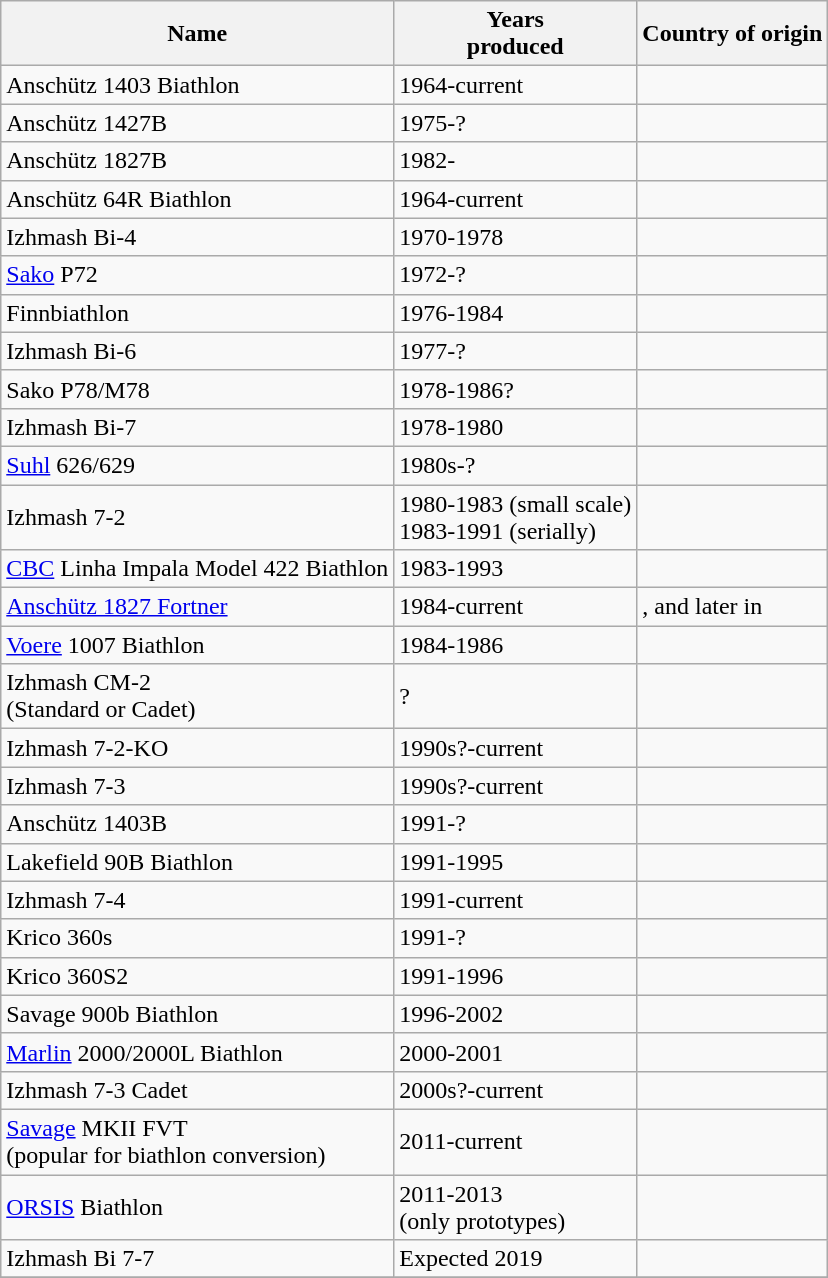<table class="wikitable sortable">
<tr>
<th>Name</th>
<th>Years <br>produced</th>
<th>Country of origin</th>
</tr>
<tr>
<td>Anschütz 1403 Biathlon</td>
<td>1964-current</td>
<td></td>
</tr>
<tr>
<td>Anschütz 1427B</td>
<td>1975-?</td>
<td></td>
</tr>
<tr>
<td>Anschütz 1827B</td>
<td>1982-</td>
<td></td>
</tr>
<tr>
<td>Anschütz 64R Biathlon</td>
<td>1964-current</td>
<td></td>
</tr>
<tr>
<td>Izhmash Bi-4</td>
<td>1970-1978</td>
<td></td>
</tr>
<tr>
<td><a href='#'>Sako</a> P72</td>
<td>1972-?</td>
<td></td>
</tr>
<tr>
<td>Finnbiathlon</td>
<td>1976-1984</td>
<td></td>
</tr>
<tr>
<td>Izhmash Bi-6</td>
<td>1977-?</td>
<td></td>
</tr>
<tr>
<td>Sako P78/M78</td>
<td>1978-1986?</td>
<td></td>
</tr>
<tr>
<td>Izhmash Bi-7</td>
<td>1978-1980</td>
<td></td>
</tr>
<tr>
<td><a href='#'>Suhl</a> 626/629</td>
<td>1980s-?</td>
<td></td>
</tr>
<tr>
<td>Izhmash 7-2</td>
<td>1980-1983 (small scale) <br>1983-1991 (serially)</td>
<td></td>
</tr>
<tr>
<td><a href='#'>CBC</a> Linha Impala Model 422 Biathlon</td>
<td>1983-1993</td>
<td></td>
</tr>
<tr>
<td><a href='#'>Anschütz 1827 Fortner</a></td>
<td>1984-current</td>
<td>, and later in <br></td>
</tr>
<tr>
<td><a href='#'>Voere</a> 1007 Biathlon</td>
<td>1984-1986</td>
<td></td>
</tr>
<tr>
<td>Izhmash CM-2 <br>(Standard or Cadet)</td>
<td>?</td>
<td></td>
</tr>
<tr>
<td>Izhmash 7-2-KO</td>
<td>1990s?-current</td>
<td></td>
</tr>
<tr>
<td>Izhmash 7-3</td>
<td>1990s?-current</td>
<td></td>
</tr>
<tr>
<td>Anschütz 1403B</td>
<td>1991-?</td>
<td></td>
</tr>
<tr>
<td>Lakefield 90B Biathlon</td>
<td>1991-1995</td>
<td></td>
</tr>
<tr>
<td>Izhmash 7-4</td>
<td>1991-current</td>
<td></td>
</tr>
<tr>
<td>Krico 360s</td>
<td>1991-?</td>
<td></td>
</tr>
<tr>
<td>Krico 360S2</td>
<td>1991-1996</td>
<td></td>
</tr>
<tr>
<td>Savage 900b Biathlon</td>
<td>1996-2002</td>
<td></td>
</tr>
<tr>
<td><a href='#'>Marlin</a> 2000/2000L Biathlon</td>
<td>2000-2001</td>
<td></td>
</tr>
<tr>
<td>Izhmash 7-3 Cadet</td>
<td>2000s?-current</td>
<td></td>
</tr>
<tr>
<td><a href='#'>Savage</a> MKII FVT <br>(popular for biathlon conversion)</td>
<td>2011-current</td>
<td></td>
</tr>
<tr>
<td><a href='#'>ORSIS</a> Biathlon</td>
<td>2011-2013 <br>(only prototypes)</td>
<td></td>
</tr>
<tr>
<td>Izhmash Bi 7-7</td>
<td>Expected 2019</td>
<td></td>
</tr>
<tr>
</tr>
</table>
